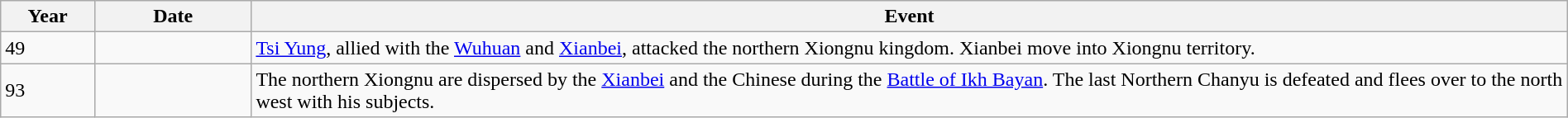<table class="wikitable" width="100%">
<tr>
<th style="width:6%">Year</th>
<th style="width:10%">Date</th>
<th>Event</th>
</tr>
<tr>
<td>49</td>
<td></td>
<td><a href='#'>Tsi Yung</a>, allied with the <a href='#'>Wuhuan</a> and <a href='#'>Xianbei</a>, attacked the northern Xiongnu kingdom. Xianbei move into Xiongnu territory.</td>
</tr>
<tr>
<td>93</td>
<td></td>
<td>The northern Xiongnu are dispersed by the <a href='#'>Xianbei</a> and the Chinese during the <a href='#'>Battle of Ikh Bayan</a>.  The last Northern Chanyu is defeated and flees over to the north west with his subjects.</td>
</tr>
</table>
